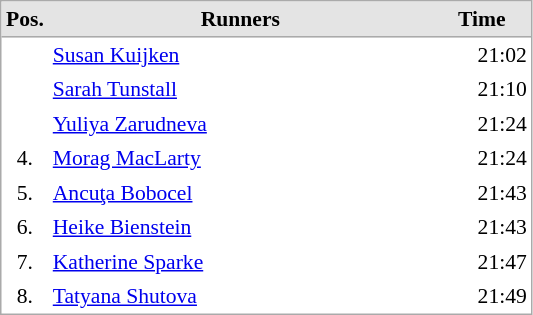<table cellspacing="0" cellpadding="3" style="border:1px solid #AAAAAA;font-size:90%">
<tr bgcolor="#E4E4E4">
<th style="border-bottom:1px solid #AAAAAA" width=10>Pos.</th>
<th style="border-bottom:1px solid #AAAAAA" width=250>Runners</th>
<th style="border-bottom:1px solid #AAAAAA" width=60>Time</th>
</tr>
<tr align="center">
<td align="center"></td>
<td align="left"> <a href='#'>Susan Kuijken</a></td>
<td align="right">21:02</td>
</tr>
<tr align="center">
<td align="center"></td>
<td align="left"> <a href='#'>Sarah Tunstall</a></td>
<td align="right">21:10</td>
</tr>
<tr align="center">
<td align="center"></td>
<td align="left"> <a href='#'>Yuliya Zarudneva</a></td>
<td align="right">21:24</td>
</tr>
<tr align="center">
<td align="center">4.</td>
<td align="left"> <a href='#'>Morag MacLarty</a></td>
<td align="right">21:24</td>
</tr>
<tr align="center">
<td align="center">5.</td>
<td align="left"> <a href='#'>Ancuţa Bobocel</a></td>
<td align="right">21:43</td>
</tr>
<tr align="center">
<td align="center">6.</td>
<td align="left"> <a href='#'>Heike Bienstein</a></td>
<td align="right">21:43</td>
</tr>
<tr align="center">
<td align="center">7.</td>
<td align="left"> <a href='#'>Katherine Sparke</a></td>
<td align="right">21:47</td>
</tr>
<tr align="center">
<td align="center">8.</td>
<td align="left"> <a href='#'>Tatyana Shutova</a></td>
<td align="right">21:49</td>
</tr>
</table>
